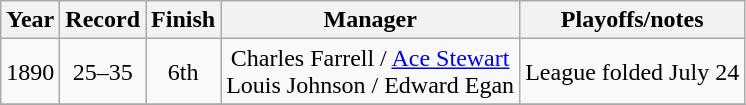<table class="wikitable">
<tr>
<th>Year</th>
<th>Record</th>
<th>Finish</th>
<th>Manager</th>
<th>Playoffs/notes</th>
</tr>
<tr align=center>
<td>1890</td>
<td>25–35</td>
<td>6th</td>
<td>Charles Farrell / <a href='#'>Ace Stewart</a><br>Louis Johnson / Edward Egan</td>
<td>League folded July 24</td>
</tr>
<tr align=center>
</tr>
</table>
